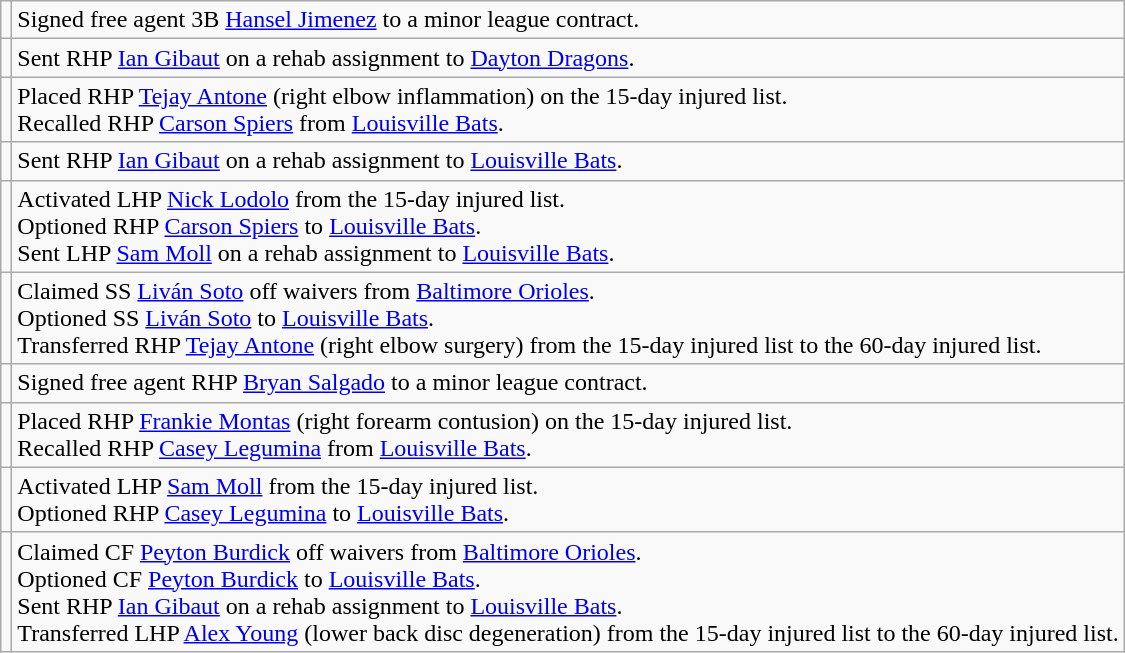<table class="wikitable">
<tr>
<td></td>
<td>Signed free agent 3B <a href='#'>Hansel Jimenez</a> to a minor league contract.</td>
</tr>
<tr>
<td></td>
<td>Sent RHP <a href='#'>Ian Gibaut</a> on a rehab assignment to <a href='#'>Dayton Dragons</a>.</td>
</tr>
<tr>
<td></td>
<td>Placed RHP <a href='#'>Tejay Antone</a> (right elbow inflammation) on the 15-day injured list. <br> Recalled RHP <a href='#'>Carson Spiers</a> from <a href='#'>Louisville Bats</a>.</td>
</tr>
<tr>
<td></td>
<td>Sent RHP <a href='#'>Ian Gibaut</a> on a rehab assignment to <a href='#'>Louisville Bats</a>.</td>
</tr>
<tr>
<td></td>
<td>Activated LHP <a href='#'>Nick Lodolo</a> from the 15-day injured list. <br> Optioned RHP <a href='#'>Carson Spiers</a> to <a href='#'>Louisville Bats</a>. <br> Sent LHP <a href='#'>Sam Moll</a> on a rehab assignment to <a href='#'>Louisville Bats</a>.</td>
</tr>
<tr>
<td></td>
<td>Claimed SS <a href='#'>Liván Soto</a> off waivers from <a href='#'>Baltimore Orioles</a>. <br> Optioned SS <a href='#'>Liván Soto</a> to <a href='#'>Louisville Bats</a>. <br> Transferred RHP <a href='#'>Tejay Antone</a> (right elbow surgery) from the 15-day injured list to the 60-day injured list.</td>
</tr>
<tr>
<td></td>
<td>Signed free agent RHP <a href='#'>Bryan Salgado</a> to a minor league contract.</td>
</tr>
<tr>
<td></td>
<td>Placed RHP <a href='#'>Frankie Montas</a> (right forearm contusion) on the 15-day injured list. <br> Recalled RHP <a href='#'>Casey Legumina</a> from <a href='#'>Louisville Bats</a>.</td>
</tr>
<tr>
<td></td>
<td>Activated LHP <a href='#'>Sam Moll</a> from the 15-day injured list. <br> Optioned RHP <a href='#'>Casey Legumina</a> to <a href='#'>Louisville Bats</a>.</td>
</tr>
<tr>
<td></td>
<td>Claimed CF <a href='#'>Peyton Burdick</a> off waivers from <a href='#'>Baltimore Orioles</a>. <br> Optioned CF <a href='#'>Peyton Burdick</a> to <a href='#'>Louisville Bats</a>. <br> Sent RHP <a href='#'>Ian Gibaut</a> on a rehab assignment to <a href='#'>Louisville Bats</a>. <br> Transferred LHP <a href='#'>Alex Young</a> (lower back disc degeneration) from the 15-day injured list to the 60-day injured list.</td>
</tr>
</table>
